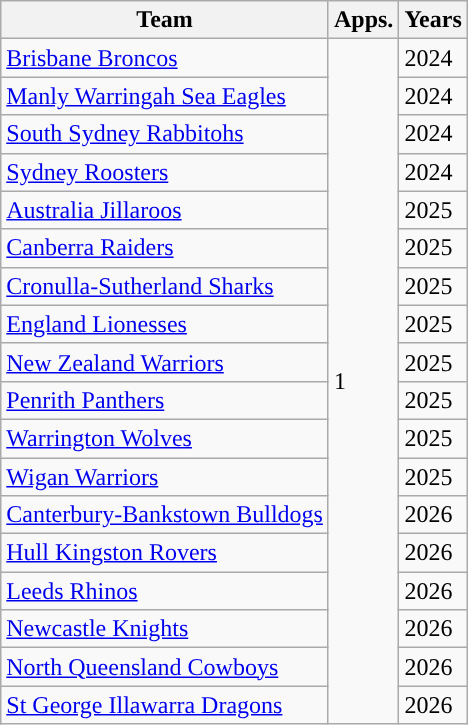<table class="wikitable">
<tr>
<th>Team</th>
<th>Apps.</th>
<th>Years</th>
</tr>
<tr>
<td> <a href='#'>Brisbane Broncos</a></td>
<td rowspan="18">1</td>
<td>2024</td>
</tr>
<tr>
<td> <a href='#'>Manly Warringah Sea Eagles</a></td>
<td>2024</td>
</tr>
<tr>
<td> <a href='#'>South Sydney Rabbitohs</a></td>
<td>2024</td>
</tr>
<tr>
<td> <a href='#'>Sydney Roosters</a></td>
<td>2024</td>
</tr>
<tr>
<td> <a href='#'>Australia Jillaroos</a></td>
<td>2025</td>
</tr>
<tr>
<td> <a href='#'>Canberra Raiders</a></td>
<td>2025</td>
</tr>
<tr>
<td> <a href='#'>Cronulla-Sutherland Sharks</a></td>
<td>2025</td>
</tr>
<tr>
<td> <a href='#'>England Lionesses</a></td>
<td>2025</td>
</tr>
<tr>
<td> <a href='#'>New Zealand Warriors</a></td>
<td>2025</td>
</tr>
<tr>
<td> <a href='#'>Penrith Panthers</a></td>
<td>2025</td>
</tr>
<tr>
<td> <a href='#'>Warrington Wolves</a></td>
<td>2025</td>
</tr>
<tr>
<td> <a href='#'>Wigan Warriors</a></td>
<td>2025</td>
</tr>
<tr>
<td> <a href='#'>Canterbury-Bankstown Bulldogs</a></td>
<td>2026</td>
</tr>
<tr>
<td> <a href='#'>Hull Kingston Rovers</a></td>
<td>2026</td>
</tr>
<tr>
<td> <a href='#'>Leeds Rhinos</a></td>
<td>2026</td>
</tr>
<tr>
<td> <a href='#'>Newcastle Knights</a></td>
<td>2026</td>
</tr>
<tr>
<td> <a href='#'>North Queensland Cowboys</a></td>
<td>2026</td>
</tr>
<tr>
<td> <a href='#'>St George Illawarra Dragons</a></td>
<td>2026</td>
</tr>
</table>
